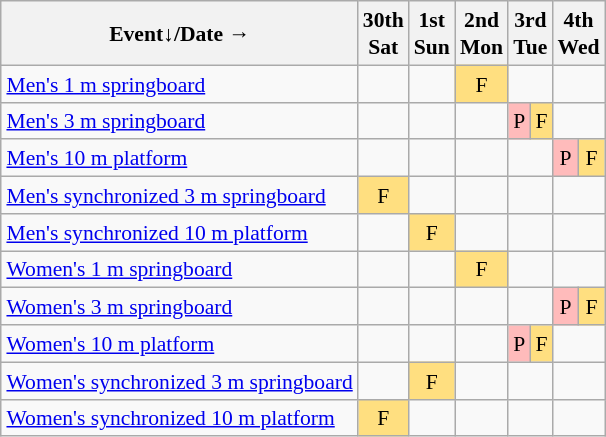<table class="wikitable" style="margin:0.5em auto; font-size:90%; line-height:1.25em; text-align:center;">
<tr>
<th>Event↓/Date →</th>
<th>30th<br>Sat</th>
<th>1st<br>Sun</th>
<th>2nd<br>Mon</th>
<th colspan=2>3rd<br>Tue</th>
<th colspan=2>4th<br>Wed</th>
</tr>
<tr>
<td align="left"><a href='#'>Men's 1 m springboard</a></td>
<td></td>
<td></td>
<td bgcolor="#FFDF80">F</td>
<td colspan=2></td>
<td colspan=2></td>
</tr>
<tr>
<td align="left"><a href='#'>Men's 3 m springboard</a></td>
<td></td>
<td></td>
<td></td>
<td bgcolor="#FFBBBB">P</td>
<td bgcolor="#FFDF80">F</td>
<td colspan=2></td>
</tr>
<tr>
<td align="left"><a href='#'>Men's 10 m platform</a></td>
<td></td>
<td></td>
<td></td>
<td colspan=2></td>
<td bgcolor="#FFBBBB">P</td>
<td bgcolor="#FFDF80">F</td>
</tr>
<tr>
<td align="left"><a href='#'>Men's synchronized 3 m springboard</a></td>
<td bgcolor="#FFDF80">F</td>
<td></td>
<td></td>
<td colspan=2></td>
<td colspan=2></td>
</tr>
<tr>
<td align="left"><a href='#'>Men's synchronized 10 m platform</a></td>
<td></td>
<td bgcolor="#FFDF80">F</td>
<td></td>
<td colspan=2></td>
<td colspan=2></td>
</tr>
<tr>
<td align="left"><a href='#'>Women's 1 m springboard</a></td>
<td></td>
<td></td>
<td bgcolor="#FFDF80">F</td>
<td colspan=2></td>
<td colspan=2></td>
</tr>
<tr>
<td align="left"><a href='#'>Women's 3 m springboard</a></td>
<td></td>
<td></td>
<td></td>
<td colspan=2></td>
<td bgcolor="#FFBBBB">P</td>
<td bgcolor="#FFDF80">F</td>
</tr>
<tr>
<td align="left"><a href='#'>Women's 10 m platform</a></td>
<td></td>
<td></td>
<td></td>
<td bgcolor="#FFBBBB">P</td>
<td bgcolor="#FFDF80">F</td>
<td colspan=2></td>
</tr>
<tr>
<td align="left"><a href='#'>Women's synchronized 3 m springboard</a></td>
<td></td>
<td bgcolor="#FFDF80">F</td>
<td></td>
<td colspan=2></td>
<td colspan=2></td>
</tr>
<tr>
<td align="left"><a href='#'>Women's synchronized 10 m platform</a></td>
<td bgcolor="#FFDF80">F</td>
<td></td>
<td></td>
<td colspan=2></td>
<td colspan=2></td>
</tr>
</table>
